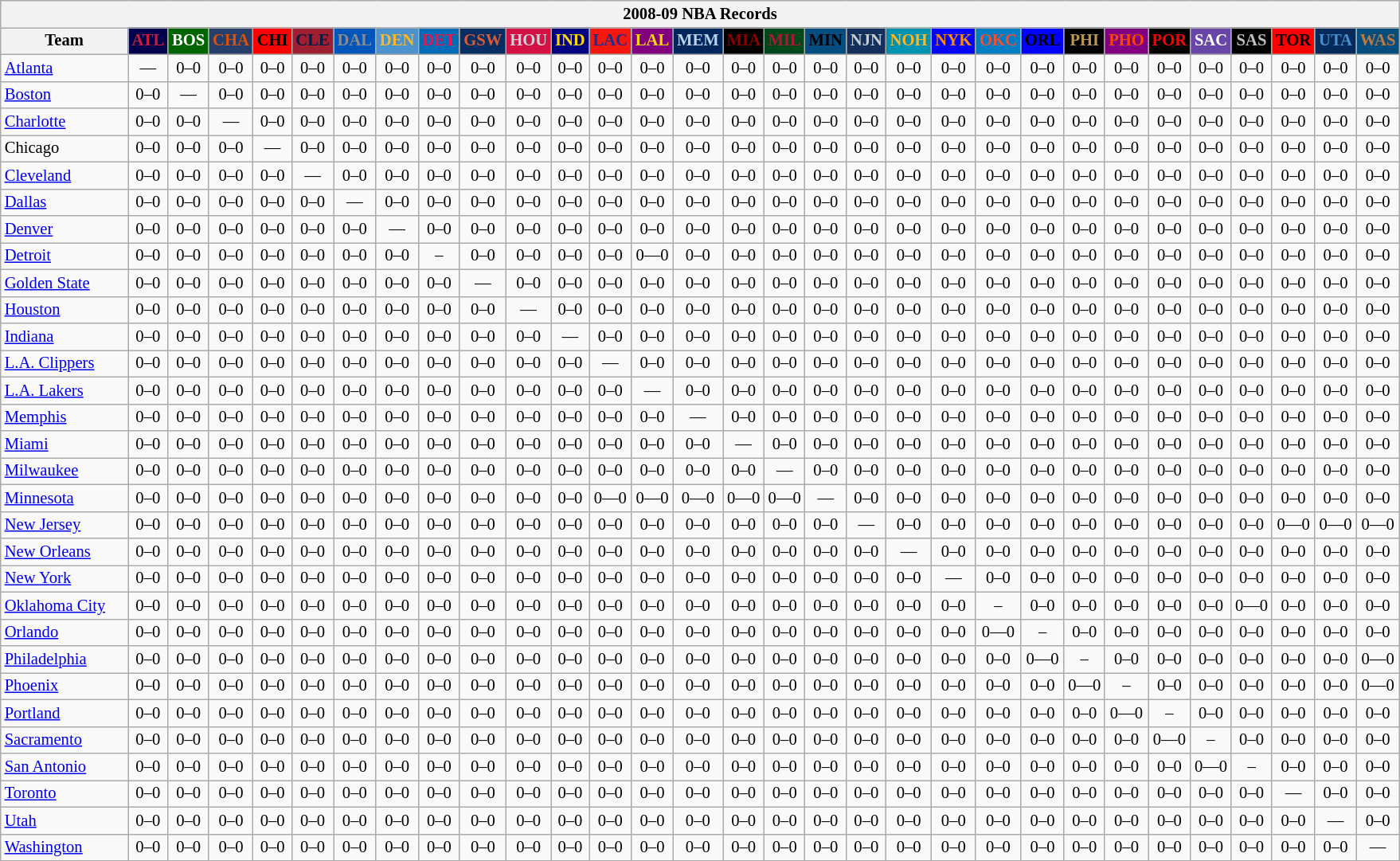<table class="wikitable" style="font-size:86%; text-align:center;">
<tr>
<th colspan=31>2008-09 NBA Records</th>
</tr>
<tr>
<th width=100>Team</th>
<th style="background:#00004d;color:#C41E3a;width=35">ATL</th>
<th style="background:#006400;color:#FFFFFF;width=35">BOS</th>
<th style="background:#253E6A;color:#DF5106;width=35">CHA</th>
<th style="background:#FF0000;color:#000000;width=35">CHI</th>
<th style="background:#9F1F32;color:#001D43;width=35">CLE</th>
<th style="background:#0055BA;color:#898D8F;width=35">DAL</th>
<th style="background:#4C92CC;color:#FDB827;width=35">DEN</th>
<th style="background:#006BB7;color:#ED164B;width=35">DET</th>
<th style="background:#072E63;color:#DC5A34;width=35">GSW</th>
<th style="background:#D31145;color:#CBD4D8;width=35">HOU</th>
<th style="background:#000080;color:#FFD700;width=35">IND</th>
<th style="background:#F9160D;color:#1A2E8B;width=35">LAC</th>
<th style="background:#800080;color:#FFD700;width=35">LAL</th>
<th style="background:#00265B;color:#BAD1EB;width=35">MEM</th>
<th style="background:#000000;color:#8B0000;width=35">MIA</th>
<th style="background:#00471B;color:#AC1A2F;width=35">MIL</th>
<th style="background:#044D80;color:#000000;width=35">MIN</th>
<th style="background:#12305B;color:#C4CED4;width=35">NJN</th>
<th style="background:#0093B1;color:#FDB827;width=35">NOH</th>
<th style="background:#0000FF;color:#FF8C00;width=35">NYK</th>
<th style="background:#007DC3;color:#F05033;width=35">OKC</th>
<th style="background:#0000FF;color:#000000;width=35">ORL</th>
<th style="background:#000000;color:#BB9754;width=35">PHI</th>
<th style="background:#800080;color:#FF4500;width=35">PHO</th>
<th style="background:#000000;color:#FF0000;width=35">POR</th>
<th style="background:#6846A8;color:#FFFFFF;width=35">SAC</th>
<th style="background:#000000;color:#C0C0C0;width=35">SAS</th>
<th style="background:#FF0000;color:#000000;width=35">TOR</th>
<th style="background:#042A5C;color:#4C8ECC;width=35">UTA</th>
<th style="background:#044D7D;color:#BC7A44;width=35">WAS</th>
</tr>
<tr>
<td style="text-align:left;"><a href='#'>Atlanta</a></td>
<td>—</td>
<td>0–0</td>
<td>0–0</td>
<td>0–0</td>
<td>0–0</td>
<td>0–0</td>
<td>0–0</td>
<td>0–0</td>
<td>0–0</td>
<td>0–0</td>
<td>0–0</td>
<td>0–0</td>
<td>0–0</td>
<td>0–0</td>
<td>0–0</td>
<td>0–0</td>
<td>0–0</td>
<td>0–0</td>
<td>0–0</td>
<td>0–0</td>
<td>0–0</td>
<td>0–0</td>
<td>0–0</td>
<td>0–0</td>
<td>0–0</td>
<td>0–0</td>
<td>0–0</td>
<td>0–0</td>
<td>0–0</td>
<td>0–0</td>
</tr>
<tr>
<td style="text-align:left;"><a href='#'>Boston</a></td>
<td>0–0</td>
<td>—</td>
<td>0–0</td>
<td>0–0</td>
<td>0–0</td>
<td>0–0</td>
<td>0–0</td>
<td>0–0</td>
<td>0–0</td>
<td>0–0</td>
<td>0–0</td>
<td>0–0</td>
<td>0–0</td>
<td>0–0</td>
<td>0–0</td>
<td>0–0</td>
<td>0–0</td>
<td>0–0</td>
<td>0–0</td>
<td>0–0</td>
<td>0–0</td>
<td>0–0</td>
<td>0–0</td>
<td>0–0</td>
<td>0–0</td>
<td>0–0</td>
<td>0–0</td>
<td>0–0</td>
<td>0–0</td>
<td>0–0</td>
</tr>
<tr>
<td style="text-align:left;"><a href='#'>Charlotte</a></td>
<td>0–0</td>
<td>0–0</td>
<td>—</td>
<td>0–0</td>
<td>0–0</td>
<td>0–0</td>
<td>0–0</td>
<td>0–0</td>
<td>0–0</td>
<td>0–0</td>
<td>0–0</td>
<td>0–0</td>
<td>0–0</td>
<td>0–0</td>
<td>0–0</td>
<td>0–0</td>
<td>0–0</td>
<td>0–0</td>
<td>0–0</td>
<td>0–0</td>
<td>0–0</td>
<td>0–0</td>
<td>0–0</td>
<td>0–0</td>
<td>0–0</td>
<td>0–0</td>
<td>0–0</td>
<td>0–0</td>
<td>0–0</td>
<td>0–0</td>
</tr>
<tr>
<td style="text-align:left;">Chicago</td>
<td>0–0</td>
<td>0–0</td>
<td>0–0</td>
<td>—</td>
<td>0–0</td>
<td>0–0</td>
<td>0–0</td>
<td>0–0</td>
<td>0–0</td>
<td>0–0</td>
<td>0–0</td>
<td>0–0</td>
<td>0–0</td>
<td>0–0</td>
<td>0–0</td>
<td>0–0</td>
<td>0–0</td>
<td>0–0</td>
<td>0–0</td>
<td>0–0</td>
<td>0–0</td>
<td>0–0</td>
<td>0–0</td>
<td>0–0</td>
<td>0–0</td>
<td>0–0</td>
<td>0–0</td>
<td>0–0</td>
<td>0–0</td>
<td>0–0</td>
</tr>
<tr>
<td style="text-align:left;"><a href='#'>Cleveland</a></td>
<td>0–0</td>
<td>0–0</td>
<td>0–0</td>
<td>0–0</td>
<td>—</td>
<td>0–0</td>
<td>0–0</td>
<td>0–0</td>
<td>0–0</td>
<td>0–0</td>
<td>0–0</td>
<td>0–0</td>
<td>0–0</td>
<td>0–0</td>
<td>0–0</td>
<td>0–0</td>
<td>0–0</td>
<td>0–0</td>
<td>0–0</td>
<td>0–0</td>
<td>0–0</td>
<td>0–0</td>
<td>0–0</td>
<td>0–0</td>
<td>0–0</td>
<td>0–0</td>
<td>0–0</td>
<td>0–0</td>
<td>0–0</td>
<td>0–0</td>
</tr>
<tr>
<td style="text-align:left;"><a href='#'>Dallas</a></td>
<td>0–0</td>
<td>0–0</td>
<td>0–0</td>
<td>0–0</td>
<td>0–0</td>
<td>—</td>
<td>0–0</td>
<td>0–0</td>
<td>0–0</td>
<td>0–0</td>
<td>0–0</td>
<td>0–0</td>
<td>0–0</td>
<td>0–0</td>
<td>0–0</td>
<td>0–0</td>
<td>0–0</td>
<td>0–0</td>
<td>0–0</td>
<td>0–0</td>
<td>0–0</td>
<td>0–0</td>
<td>0–0</td>
<td>0–0</td>
<td>0–0</td>
<td>0–0</td>
<td>0–0</td>
<td>0–0</td>
<td>0–0</td>
<td>0–0</td>
</tr>
<tr>
<td style="text-align:left;"><a href='#'>Denver</a></td>
<td>0–0</td>
<td>0–0</td>
<td>0–0</td>
<td>0–0</td>
<td>0–0</td>
<td>0–0</td>
<td>—</td>
<td>0–0</td>
<td>0–0</td>
<td>0–0</td>
<td>0–0</td>
<td>0–0</td>
<td>0–0</td>
<td>0–0</td>
<td>0–0</td>
<td>0–0</td>
<td>0–0</td>
<td>0–0</td>
<td>0–0</td>
<td>0–0</td>
<td>0–0</td>
<td>0–0</td>
<td>0–0</td>
<td>0–0</td>
<td>0–0</td>
<td>0–0</td>
<td>0–0</td>
<td>0–0</td>
<td>0–0</td>
<td>0–0</td>
</tr>
<tr>
<td style="text-align:left;"><a href='#'>Detroit</a></td>
<td>0–0</td>
<td>0–0</td>
<td>0–0</td>
<td>0–0</td>
<td>0–0</td>
<td>0–0</td>
<td>0–0</td>
<td>–</td>
<td>0–0</td>
<td>0–0</td>
<td>0–0</td>
<td>0–0</td>
<td>0—0</td>
<td>0–0</td>
<td>0–0</td>
<td>0–0</td>
<td>0–0</td>
<td>0–0</td>
<td>0–0</td>
<td>0–0</td>
<td>0–0</td>
<td>0–0</td>
<td>0–0</td>
<td>0–0</td>
<td>0–0</td>
<td>0–0</td>
<td>0–0</td>
<td>0–0</td>
<td>0–0</td>
<td>0–0</td>
</tr>
<tr>
<td style="text-align:left;"><a href='#'>Golden State</a></td>
<td>0–0</td>
<td>0–0</td>
<td>0–0</td>
<td>0–0</td>
<td>0–0</td>
<td>0–0</td>
<td>0–0</td>
<td>0–0</td>
<td>—</td>
<td>0–0</td>
<td>0–0</td>
<td>0–0</td>
<td>0–0</td>
<td>0–0</td>
<td>0–0</td>
<td>0–0</td>
<td>0–0</td>
<td>0–0</td>
<td>0–0</td>
<td>0–0</td>
<td>0–0</td>
<td>0–0</td>
<td>0–0</td>
<td>0–0</td>
<td>0–0</td>
<td>0–0</td>
<td>0–0</td>
<td>0–0</td>
<td>0–0</td>
<td>0–0</td>
</tr>
<tr>
<td style="text-align:left;"><a href='#'>Houston</a></td>
<td>0–0</td>
<td>0–0</td>
<td>0–0</td>
<td>0–0</td>
<td>0–0</td>
<td>0–0</td>
<td>0–0</td>
<td>0–0</td>
<td>0–0</td>
<td>—</td>
<td>0–0</td>
<td>0–0</td>
<td>0–0</td>
<td>0–0</td>
<td>0–0</td>
<td>0–0</td>
<td>0–0</td>
<td>0–0</td>
<td>0–0</td>
<td>0–0</td>
<td>0–0</td>
<td>0–0</td>
<td>0–0</td>
<td>0–0</td>
<td>0–0</td>
<td>0–0</td>
<td>0–0</td>
<td>0–0</td>
<td>0–0</td>
<td>0–0</td>
</tr>
<tr>
<td style="text-align:left;"><a href='#'>Indiana</a></td>
<td>0–0</td>
<td>0–0</td>
<td>0–0</td>
<td>0–0</td>
<td>0–0</td>
<td>0–0</td>
<td>0–0</td>
<td>0–0</td>
<td>0–0</td>
<td>0–0</td>
<td>—</td>
<td>0–0</td>
<td>0–0</td>
<td>0–0</td>
<td>0–0</td>
<td>0–0</td>
<td>0–0</td>
<td>0–0</td>
<td>0–0</td>
<td>0–0</td>
<td>0–0</td>
<td>0–0</td>
<td>0–0</td>
<td>0–0</td>
<td>0–0</td>
<td>0–0</td>
<td>0–0</td>
<td>0–0</td>
<td>0–0</td>
<td>0–0</td>
</tr>
<tr>
<td style="text-align:left;"><a href='#'>L.A. Clippers</a></td>
<td>0–0</td>
<td>0–0</td>
<td>0–0</td>
<td>0–0</td>
<td>0–0</td>
<td>0–0</td>
<td>0–0</td>
<td>0–0</td>
<td>0–0</td>
<td>0–0</td>
<td>0–0</td>
<td>—</td>
<td>0–0</td>
<td>0–0</td>
<td>0–0</td>
<td>0–0</td>
<td>0–0</td>
<td>0–0</td>
<td>0–0</td>
<td>0–0</td>
<td>0–0</td>
<td>0–0</td>
<td>0–0</td>
<td>0–0</td>
<td>0–0</td>
<td>0–0</td>
<td>0–0</td>
<td>0–0</td>
<td>0–0</td>
<td>0–0</td>
</tr>
<tr>
<td style="text-align:left;"><a href='#'>L.A. Lakers</a></td>
<td>0–0</td>
<td>0–0</td>
<td>0–0</td>
<td>0–0</td>
<td>0–0</td>
<td>0–0</td>
<td>0–0</td>
<td>0–0</td>
<td>0–0</td>
<td>0–0</td>
<td>0–0</td>
<td>0–0</td>
<td>—</td>
<td>0–0</td>
<td>0–0</td>
<td>0–0</td>
<td>0–0</td>
<td>0–0</td>
<td>0–0</td>
<td>0–0</td>
<td>0–0</td>
<td>0–0</td>
<td>0–0</td>
<td>0–0</td>
<td>0–0</td>
<td>0–0</td>
<td>0–0</td>
<td>0–0</td>
<td>0–0</td>
<td>0–0</td>
</tr>
<tr>
<td style="text-align:left;"><a href='#'>Memphis</a></td>
<td>0–0</td>
<td>0–0</td>
<td>0–0</td>
<td>0–0</td>
<td>0–0</td>
<td>0–0</td>
<td>0–0</td>
<td>0–0</td>
<td>0–0</td>
<td>0–0</td>
<td>0–0</td>
<td>0–0</td>
<td>0–0</td>
<td>—</td>
<td>0–0</td>
<td>0–0</td>
<td>0–0</td>
<td>0–0</td>
<td>0–0</td>
<td>0–0</td>
<td>0–0</td>
<td>0–0</td>
<td>0–0</td>
<td>0–0</td>
<td>0–0</td>
<td>0–0</td>
<td>0–0</td>
<td>0–0</td>
<td>0–0</td>
<td>0–0</td>
</tr>
<tr>
<td style="text-align:left;"><a href='#'>Miami</a></td>
<td>0–0</td>
<td>0–0</td>
<td>0–0</td>
<td>0–0</td>
<td>0–0</td>
<td>0–0</td>
<td>0–0</td>
<td>0–0</td>
<td>0–0</td>
<td>0–0</td>
<td>0–0</td>
<td>0–0</td>
<td>0–0</td>
<td>0–0</td>
<td>—</td>
<td>0–0</td>
<td>0–0</td>
<td>0–0</td>
<td>0–0</td>
<td>0–0</td>
<td>0–0</td>
<td>0–0</td>
<td>0–0</td>
<td>0–0</td>
<td>0–0</td>
<td>0–0</td>
<td>0–0</td>
<td>0–0</td>
<td>0–0</td>
<td>0–0</td>
</tr>
<tr>
<td style="text-align:left;"><a href='#'>Milwaukee</a></td>
<td>0–0</td>
<td>0–0</td>
<td>0–0</td>
<td>0–0</td>
<td>0–0</td>
<td>0–0</td>
<td>0–0</td>
<td>0–0</td>
<td>0–0</td>
<td>0–0</td>
<td>0–0</td>
<td>0–0</td>
<td>0–0</td>
<td>0–0</td>
<td>0–0</td>
<td>—</td>
<td>0–0</td>
<td>0–0</td>
<td>0–0</td>
<td>0–0</td>
<td>0–0</td>
<td>0–0</td>
<td>0–0</td>
<td>0–0</td>
<td>0–0</td>
<td>0–0</td>
<td>0–0</td>
<td>0–0</td>
<td>0–0</td>
<td>0–0</td>
</tr>
<tr>
<td style="text-align:left;"><a href='#'>Minnesota</a></td>
<td>0–0</td>
<td>0–0</td>
<td>0–0</td>
<td>0–0</td>
<td>0–0</td>
<td>0–0</td>
<td>0–0</td>
<td>0–0</td>
<td>0–0</td>
<td>0–0</td>
<td>0–0</td>
<td>0—0</td>
<td>0—0</td>
<td>0—0</td>
<td>0—0</td>
<td>0—0</td>
<td>—</td>
<td>0–0</td>
<td>0–0</td>
<td>0–0</td>
<td>0–0</td>
<td>0–0</td>
<td>0–0</td>
<td>0–0</td>
<td>0–0</td>
<td>0–0</td>
<td>0–0</td>
<td>0–0</td>
<td>0–0</td>
<td>0–0</td>
</tr>
<tr>
<td style="text-align:left;"><a href='#'>New Jersey</a></td>
<td>0–0</td>
<td>0–0</td>
<td>0–0</td>
<td>0–0</td>
<td>0–0</td>
<td>0–0</td>
<td>0–0</td>
<td>0–0</td>
<td>0–0</td>
<td>0–0</td>
<td>0–0</td>
<td>0–0</td>
<td>0–0</td>
<td>0–0</td>
<td>0–0</td>
<td>0–0</td>
<td>0–0</td>
<td>—</td>
<td>0–0</td>
<td>0–0</td>
<td>0–0</td>
<td>0–0</td>
<td>0–0</td>
<td>0–0</td>
<td>0–0</td>
<td>0–0</td>
<td>0–0</td>
<td>0—0</td>
<td>0—0</td>
<td>0—0</td>
</tr>
<tr>
<td style="text-align:left;"><a href='#'>New Orleans</a></td>
<td>0–0</td>
<td>0–0</td>
<td>0–0</td>
<td>0–0</td>
<td>0–0</td>
<td>0–0</td>
<td>0–0</td>
<td>0–0</td>
<td>0–0</td>
<td>0–0</td>
<td>0–0</td>
<td>0–0</td>
<td>0–0</td>
<td>0–0</td>
<td>0–0</td>
<td>0–0</td>
<td>0–0</td>
<td>0–0</td>
<td>—</td>
<td>0–0</td>
<td>0–0</td>
<td>0–0</td>
<td>0–0</td>
<td>0–0</td>
<td>0–0</td>
<td>0–0</td>
<td>0–0</td>
<td>0–0</td>
<td>0–0</td>
<td>0–0</td>
</tr>
<tr>
<td style="text-align:left;"><a href='#'>New York</a></td>
<td>0–0</td>
<td>0–0</td>
<td>0–0</td>
<td>0–0</td>
<td>0–0</td>
<td>0–0</td>
<td>0–0</td>
<td>0–0</td>
<td>0–0</td>
<td>0–0</td>
<td>0–0</td>
<td>0–0</td>
<td>0–0</td>
<td>0–0</td>
<td>0–0</td>
<td>0–0</td>
<td>0–0</td>
<td>0–0</td>
<td>0–0</td>
<td>—</td>
<td>0–0</td>
<td>0–0</td>
<td>0–0</td>
<td>0–0</td>
<td>0–0</td>
<td>0–0</td>
<td>0–0</td>
<td>0–0</td>
<td>0–0</td>
<td>0–0</td>
</tr>
<tr>
<td style="text-align:left;"><a href='#'>Oklahoma City</a></td>
<td>0–0</td>
<td>0–0</td>
<td>0–0</td>
<td>0–0</td>
<td>0–0</td>
<td>0–0</td>
<td>0–0</td>
<td>0–0</td>
<td>0–0</td>
<td>0–0</td>
<td>0–0</td>
<td>0–0</td>
<td>0–0</td>
<td>0–0</td>
<td>0–0</td>
<td>0–0</td>
<td>0–0</td>
<td>0–0</td>
<td>0–0</td>
<td>0–0</td>
<td>–</td>
<td>0–0</td>
<td>0–0</td>
<td>0–0</td>
<td>0–0</td>
<td>0–0</td>
<td>0—0</td>
<td>0–0</td>
<td>0–0</td>
<td>0–0</td>
</tr>
<tr>
<td style="text-align:left;"><a href='#'>Orlando</a></td>
<td>0–0</td>
<td>0–0</td>
<td>0–0</td>
<td>0–0</td>
<td>0–0</td>
<td>0–0</td>
<td>0–0</td>
<td>0–0</td>
<td>0–0</td>
<td>0–0</td>
<td>0–0</td>
<td>0–0</td>
<td>0–0</td>
<td>0–0</td>
<td>0–0</td>
<td>0–0</td>
<td>0–0</td>
<td>0–0</td>
<td>0–0</td>
<td>0–0</td>
<td>0—0</td>
<td>–</td>
<td>0–0</td>
<td>0–0</td>
<td>0–0</td>
<td>0–0</td>
<td>0–0</td>
<td>0–0</td>
<td>0–0</td>
<td>0–0</td>
</tr>
<tr>
<td style="text-align:left;"><a href='#'>Philadelphia</a></td>
<td>0–0</td>
<td>0–0</td>
<td>0–0</td>
<td>0–0</td>
<td>0–0</td>
<td>0–0</td>
<td>0–0</td>
<td>0–0</td>
<td>0–0</td>
<td>0–0</td>
<td>0–0</td>
<td>0–0</td>
<td>0–0</td>
<td>0–0</td>
<td>0–0</td>
<td>0–0</td>
<td>0–0</td>
<td>0–0</td>
<td>0–0</td>
<td>0–0</td>
<td>0–0</td>
<td>0—0</td>
<td>–</td>
<td>0–0</td>
<td>0–0</td>
<td>0–0</td>
<td>0–0</td>
<td>0–0</td>
<td>0–0</td>
<td>0—0</td>
</tr>
<tr>
<td style="text-align:left;"><a href='#'>Phoenix</a></td>
<td>0–0</td>
<td>0–0</td>
<td>0–0</td>
<td>0–0</td>
<td>0–0</td>
<td>0–0</td>
<td>0–0</td>
<td>0–0</td>
<td>0–0</td>
<td>0–0</td>
<td>0–0</td>
<td>0–0</td>
<td>0–0</td>
<td>0–0</td>
<td>0–0</td>
<td>0–0</td>
<td>0–0</td>
<td>0–0</td>
<td>0–0</td>
<td>0–0</td>
<td>0–0</td>
<td>0–0</td>
<td>0—0</td>
<td>–</td>
<td>0–0</td>
<td>0–0</td>
<td>0–0</td>
<td>0–0</td>
<td>0–0</td>
<td>0—0</td>
</tr>
<tr>
<td style="text-align:left;"><a href='#'>Portland</a></td>
<td>0–0</td>
<td>0–0</td>
<td>0–0</td>
<td>0–0</td>
<td>0–0</td>
<td>0–0</td>
<td>0–0</td>
<td>0–0</td>
<td>0–0</td>
<td>0–0</td>
<td>0–0</td>
<td>0–0</td>
<td>0–0</td>
<td>0–0</td>
<td>0–0</td>
<td>0–0</td>
<td>0–0</td>
<td>0–0</td>
<td>0–0</td>
<td>0–0</td>
<td>0–0</td>
<td>0–0</td>
<td>0–0</td>
<td>0—0</td>
<td>–</td>
<td>0–0</td>
<td>0–0</td>
<td>0–0</td>
<td>0–0</td>
<td>0–0</td>
</tr>
<tr>
<td style="text-align:left;"><a href='#'>Sacramento</a></td>
<td>0–0</td>
<td>0–0</td>
<td>0–0</td>
<td>0–0</td>
<td>0–0</td>
<td>0–0</td>
<td>0–0</td>
<td>0–0</td>
<td>0–0</td>
<td>0–0</td>
<td>0–0</td>
<td>0–0</td>
<td>0–0</td>
<td>0–0</td>
<td>0–0</td>
<td>0–0</td>
<td>0–0</td>
<td>0–0</td>
<td>0–0</td>
<td>0–0</td>
<td>0–0</td>
<td>0–0</td>
<td>0–0</td>
<td>0–0</td>
<td>0—0</td>
<td>–</td>
<td>0–0</td>
<td>0–0</td>
<td>0–0</td>
<td>0–0</td>
</tr>
<tr>
<td style="text-align:left;"><a href='#'>San Antonio</a></td>
<td>0–0</td>
<td>0–0</td>
<td>0–0</td>
<td>0–0</td>
<td>0–0</td>
<td>0–0</td>
<td>0–0</td>
<td>0–0</td>
<td>0–0</td>
<td>0–0</td>
<td>0–0</td>
<td>0–0</td>
<td>0–0</td>
<td>0–0</td>
<td>0–0</td>
<td>0–0</td>
<td>0–0</td>
<td>0–0</td>
<td>0–0</td>
<td>0–0</td>
<td>0–0</td>
<td>0–0</td>
<td>0–0</td>
<td>0–0</td>
<td>0–0</td>
<td>0—0</td>
<td>–</td>
<td>0–0</td>
<td>0–0</td>
<td>0–0</td>
</tr>
<tr>
<td style="text-align:left;"><a href='#'>Toronto</a></td>
<td>0–0</td>
<td>0–0</td>
<td>0–0</td>
<td>0–0</td>
<td>0–0</td>
<td>0–0</td>
<td>0–0</td>
<td>0–0</td>
<td>0–0</td>
<td>0–0</td>
<td>0–0</td>
<td>0–0</td>
<td>0–0</td>
<td>0–0</td>
<td>0–0</td>
<td>0–0</td>
<td>0–0</td>
<td>0–0</td>
<td>0–0</td>
<td>0–0</td>
<td>0–0</td>
<td>0–0</td>
<td>0–0</td>
<td>0–0</td>
<td>0–0</td>
<td>0–0</td>
<td>0–0</td>
<td>—</td>
<td>0–0</td>
<td>0–0</td>
</tr>
<tr>
<td style="text-align:left;"><a href='#'>Utah</a></td>
<td>0–0</td>
<td>0–0</td>
<td>0–0</td>
<td>0–0</td>
<td>0–0</td>
<td>0–0</td>
<td>0–0</td>
<td>0–0</td>
<td>0–0</td>
<td>0–0</td>
<td>0–0</td>
<td>0–0</td>
<td>0–0</td>
<td>0–0</td>
<td>0–0</td>
<td>0–0</td>
<td>0–0</td>
<td>0–0</td>
<td>0–0</td>
<td>0–0</td>
<td>0–0</td>
<td>0–0</td>
<td>0–0</td>
<td>0–0</td>
<td>0–0</td>
<td>0–0</td>
<td>0–0</td>
<td>0–0</td>
<td>—</td>
<td>0–0</td>
</tr>
<tr>
<td style="text-align:left;"><a href='#'>Washington</a></td>
<td>0–0</td>
<td>0–0</td>
<td>0–0</td>
<td>0–0</td>
<td>0–0</td>
<td>0–0</td>
<td>0–0</td>
<td>0–0</td>
<td>0–0</td>
<td>0–0</td>
<td>0–0</td>
<td>0–0</td>
<td>0–0</td>
<td>0–0</td>
<td>0–0</td>
<td>0–0</td>
<td>0–0</td>
<td>0–0</td>
<td>0–0</td>
<td>0–0</td>
<td>0–0</td>
<td>0–0</td>
<td>0–0</td>
<td>0–0</td>
<td>0–0</td>
<td>0–0</td>
<td>0–0</td>
<td>0–0</td>
<td>0–0</td>
<td>—</td>
</tr>
</table>
